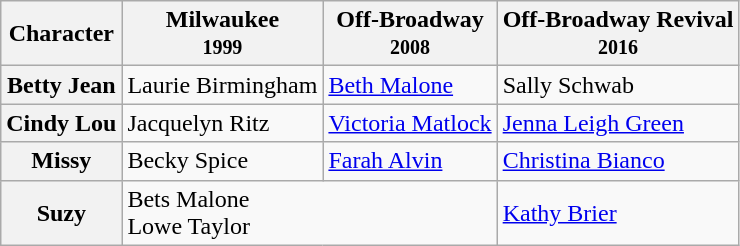<table class="wikitable">
<tr>
<th>Character</th>
<th>Milwaukee<br><small>1999</small></th>
<th>Off-Broadway<br><small>2008</small></th>
<th>Off-Broadway Revival<br><small>2016</small></th>
</tr>
<tr>
<th>Betty Jean</th>
<td>Laurie Birmingham</td>
<td><a href='#'>Beth Malone</a></td>
<td>Sally Schwab</td>
</tr>
<tr>
<th>Cindy Lou</th>
<td>Jacquelyn Ritz</td>
<td><a href='#'>Victoria Matlock</a></td>
<td><a href='#'>Jenna Leigh Green</a></td>
</tr>
<tr>
<th>Missy</th>
<td>Becky Spice</td>
<td><a href='#'>Farah Alvin</a></td>
<td><a href='#'>Christina Bianco</a></td>
</tr>
<tr>
<th>Suzy</th>
<td colspan="2">Bets Malone<br>Lowe Taylor</td>
<td><a href='#'>Kathy Brier</a></td>
</tr>
</table>
